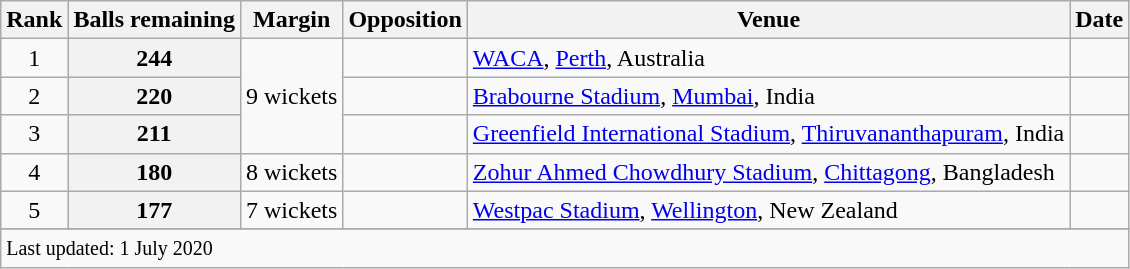<table class="wikitable plainrowheaders sortable">
<tr>
<th scope=col>Rank</th>
<th scope=col>Balls remaining</th>
<th scope=col>Margin</th>
<th scope=col>Opposition</th>
<th scope=col>Venue</th>
<th scope=col>Date</th>
</tr>
<tr>
<td align=center>1</td>
<th scope=row style=text-align:center;>244</th>
<td scope=row style=text-align:center; rowspan=3>9 wickets</td>
<td></td>
<td><a href='#'>WACA</a>, <a href='#'>Perth</a>, Australia</td>
<td></td>
</tr>
<tr>
<td align=center>2</td>
<th scope=row style=text-align:center;>220</th>
<td></td>
<td><a href='#'>Brabourne Stadium</a>, <a href='#'>Mumbai</a>, India</td>
<td></td>
</tr>
<tr>
<td align=center>3</td>
<th scope=row style=text-align:center;>211</th>
<td></td>
<td><a href='#'>Greenfield International Stadium</a>, <a href='#'>Thiruvananthapuram</a>, India</td>
<td></td>
</tr>
<tr>
<td align=center>4</td>
<th scope=row style=text-align:center;>180</th>
<td scope=row style=text-align:center;>8 wickets</td>
<td></td>
<td><a href='#'>Zohur Ahmed Chowdhury Stadium</a>, <a href='#'>Chittagong</a>, Bangladesh</td>
<td></td>
</tr>
<tr>
<td align=center>5</td>
<th scope=row style=text-align:center;>177</th>
<td scope=row style=text-align:center;>7 wickets</td>
<td></td>
<td><a href='#'>Westpac Stadium</a>, <a href='#'>Wellington</a>, New Zealand</td>
<td></td>
</tr>
<tr>
</tr>
<tr class=sortbottom>
<td colspan=6><small>Last updated: 1 July 2020</small></td>
</tr>
</table>
